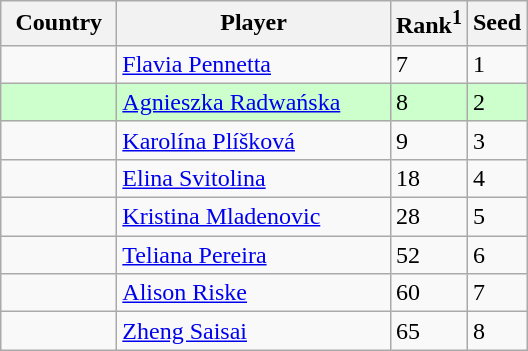<table class="sortable wikitable">
<tr>
<th width="70">Country</th>
<th width="175">Player</th>
<th>Rank<sup>1</sup></th>
<th>Seed</th>
</tr>
<tr>
<td></td>
<td><a href='#'>Flavia Pennetta</a></td>
<td>7</td>
<td>1</td>
</tr>
<tr style="background:#cfc;">
<td></td>
<td><a href='#'>Agnieszka Radwańska</a></td>
<td>8</td>
<td>2</td>
</tr>
<tr>
<td></td>
<td><a href='#'>Karolína Plíšková</a></td>
<td>9</td>
<td>3</td>
</tr>
<tr>
<td></td>
<td><a href='#'>Elina Svitolina</a></td>
<td>18</td>
<td>4</td>
</tr>
<tr>
<td></td>
<td><a href='#'>Kristina Mladenovic</a></td>
<td>28</td>
<td>5</td>
</tr>
<tr>
<td></td>
<td><a href='#'>Teliana Pereira</a></td>
<td>52</td>
<td>6</td>
</tr>
<tr>
<td></td>
<td><a href='#'>Alison Riske</a></td>
<td>60</td>
<td>7</td>
</tr>
<tr>
<td></td>
<td><a href='#'>Zheng Saisai</a></td>
<td>65</td>
<td>8</td>
</tr>
</table>
